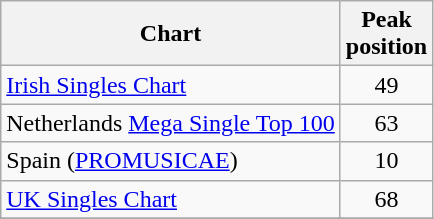<table class="wikitable sortable">
<tr>
<th>Chart</th>
<th>Peak<br>position</th>
</tr>
<tr>
<td><a href='#'>Irish Singles Chart</a></td>
<td align="center">49</td>
</tr>
<tr>
<td>Netherlands <a href='#'>Mega Single Top 100</a></td>
<td align="center">63</td>
</tr>
<tr>
<td>Spain (<a href='#'>PROMUSICAE</a>)</td>
<td align="center">10</td>
</tr>
<tr>
<td align="left"><a href='#'>UK Singles Chart</a></td>
<td align="center">68</td>
</tr>
<tr>
</tr>
</table>
